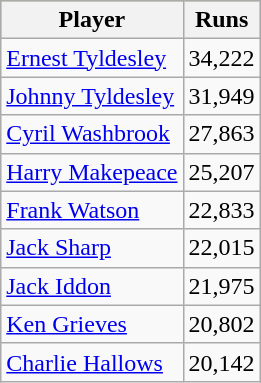<table class="wikitable">
<tr bgcolor=#bdb76b>
<th>Player</th>
<th>Runs</th>
</tr>
<tr>
<td><a href='#'>Ernest Tyldesley</a></td>
<td>34,222</td>
</tr>
<tr>
<td><a href='#'>Johnny Tyldesley</a></td>
<td>31,949</td>
</tr>
<tr>
<td><a href='#'>Cyril Washbrook</a></td>
<td>27,863</td>
</tr>
<tr>
<td><a href='#'>Harry Makepeace</a></td>
<td>25,207</td>
</tr>
<tr>
<td><a href='#'>Frank Watson</a></td>
<td>22,833</td>
</tr>
<tr>
<td><a href='#'>Jack Sharp</a></td>
<td>22,015</td>
</tr>
<tr>
<td><a href='#'>Jack Iddon</a></td>
<td>21,975</td>
</tr>
<tr>
<td><a href='#'>Ken Grieves</a></td>
<td>20,802</td>
</tr>
<tr>
<td><a href='#'>Charlie Hallows</a></td>
<td>20,142</td>
</tr>
</table>
